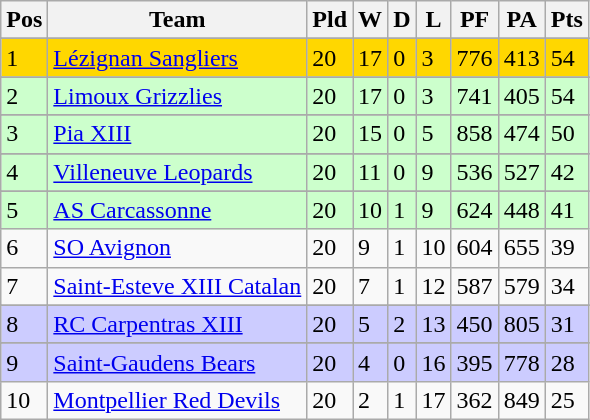<table class="wikitable">
<tr>
<th>Pos</th>
<th>Team</th>
<th>Pld</th>
<th>W</th>
<th>D</th>
<th>L</th>
<th>PF</th>
<th>PA</th>
<th>Pts</th>
</tr>
<tr>
</tr>
<tr style="background:gold;">
<td>1</td>
<td> <a href='#'>Lézignan Sangliers</a></td>
<td>20</td>
<td>17</td>
<td>0</td>
<td>3</td>
<td>776</td>
<td>413</td>
<td>54</td>
</tr>
<tr>
</tr>
<tr style="background: #ccffcc;">
<td>2</td>
<td> <a href='#'>Limoux Grizzlies</a></td>
<td>20</td>
<td>17</td>
<td>0</td>
<td>3</td>
<td>741</td>
<td>405</td>
<td>54</td>
</tr>
<tr>
</tr>
<tr style="background: #ccffcc;">
<td>3</td>
<td> <a href='#'>Pia XIII</a></td>
<td>20</td>
<td>15</td>
<td>0</td>
<td>5</td>
<td>858</td>
<td>474</td>
<td>50</td>
</tr>
<tr>
</tr>
<tr style="background: #ccffcc;">
<td>4</td>
<td> <a href='#'>Villeneuve Leopards</a></td>
<td>20</td>
<td>11</td>
<td>0</td>
<td>9</td>
<td>536</td>
<td>527</td>
<td>42</td>
</tr>
<tr>
</tr>
<tr style="background: #ccffcc;">
<td>5</td>
<td> <a href='#'>AS Carcassonne</a></td>
<td>20</td>
<td>10</td>
<td>1</td>
<td>9</td>
<td>624</td>
<td>448</td>
<td>41</td>
</tr>
<tr>
<td>6</td>
<td> <a href='#'>SO Avignon</a></td>
<td>20</td>
<td>9</td>
<td>1</td>
<td>10</td>
<td>604</td>
<td>655</td>
<td>39</td>
</tr>
<tr>
<td>7</td>
<td> <a href='#'>Saint-Esteve XIII Catalan</a></td>
<td>20</td>
<td>7</td>
<td>1</td>
<td>12</td>
<td>587</td>
<td>579</td>
<td>34</td>
</tr>
<tr>
</tr>
<tr style="background: #ccccff;">
<td>8</td>
<td> <a href='#'>RC Carpentras XIII</a></td>
<td>20</td>
<td>5</td>
<td>2</td>
<td>13</td>
<td>450</td>
<td>805</td>
<td>31</td>
</tr>
<tr>
</tr>
<tr style="background: #ccccff;">
<td>9</td>
<td> <a href='#'>Saint-Gaudens Bears</a></td>
<td>20</td>
<td>4</td>
<td>0</td>
<td>16</td>
<td>395</td>
<td>778</td>
<td>28</td>
</tr>
<tr>
<td>10</td>
<td> <a href='#'>Montpellier Red Devils</a></td>
<td>20</td>
<td>2</td>
<td>1</td>
<td>17</td>
<td>362</td>
<td>849</td>
<td>25</td>
</tr>
</table>
